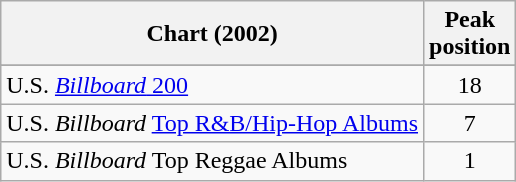<table class="wikitable">
<tr>
<th align="left">Chart (2002)</th>
<th align="left">Peak<br>position</th>
</tr>
<tr>
</tr>
<tr>
<td align="left">U.S. <a href='#'><em>Billboard</em> 200</a></td>
<td align="center">18</td>
</tr>
<tr>
<td align="left">U.S. <em>Billboard</em> <a href='#'>Top R&B/Hip-Hop Albums</a></td>
<td align="center">7</td>
</tr>
<tr>
<td align="left">U.S. <em>Billboard</em> Top Reggae Albums</td>
<td align="center">1</td>
</tr>
</table>
